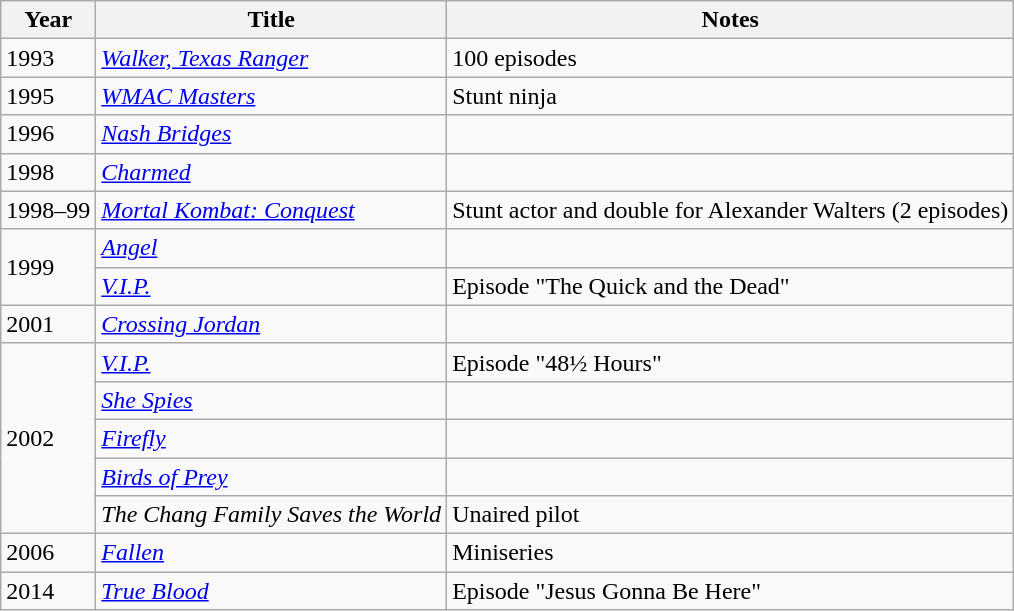<table class="wikitable">
<tr>
<th>Year</th>
<th>Title</th>
<th>Notes</th>
</tr>
<tr>
<td>1993</td>
<td><em><a href='#'>Walker, Texas Ranger</a></em></td>
<td>100 episodes</td>
</tr>
<tr>
<td>1995</td>
<td><em><a href='#'>WMAC Masters</a></em></td>
<td>Stunt ninja</td>
</tr>
<tr>
<td>1996</td>
<td><em><a href='#'>Nash Bridges</a></em></td>
<td></td>
</tr>
<tr>
<td>1998</td>
<td><em><a href='#'>Charmed</a></em></td>
<td></td>
</tr>
<tr>
<td>1998–99</td>
<td><em><a href='#'>Mortal Kombat: Conquest</a></em></td>
<td>Stunt actor and double for Alexander Walters (2 episodes)</td>
</tr>
<tr>
<td rowspan="2">1999</td>
<td><em><a href='#'>Angel</a></em></td>
<td></td>
</tr>
<tr>
<td><em><a href='#'>V.I.P.</a></em></td>
<td>Episode "The Quick and the Dead"</td>
</tr>
<tr>
<td>2001</td>
<td><em><a href='#'>Crossing Jordan</a></em></td>
<td></td>
</tr>
<tr>
<td rowspan="5">2002</td>
<td><em><a href='#'>V.I.P.</a></em></td>
<td>Episode "48½ Hours"</td>
</tr>
<tr>
<td><em><a href='#'>She Spies</a></em></td>
<td></td>
</tr>
<tr>
<td><em><a href='#'>Firefly</a></em></td>
<td></td>
</tr>
<tr>
<td><em><a href='#'>Birds of Prey</a></em></td>
<td></td>
</tr>
<tr>
<td><em>The Chang Family Saves the World</em></td>
<td>Unaired pilot</td>
</tr>
<tr>
<td>2006</td>
<td><em><a href='#'>Fallen</a></em></td>
<td>Miniseries</td>
</tr>
<tr>
<td>2014</td>
<td><em><a href='#'>True Blood</a></em></td>
<td>Episode "Jesus Gonna Be Here"</td>
</tr>
</table>
